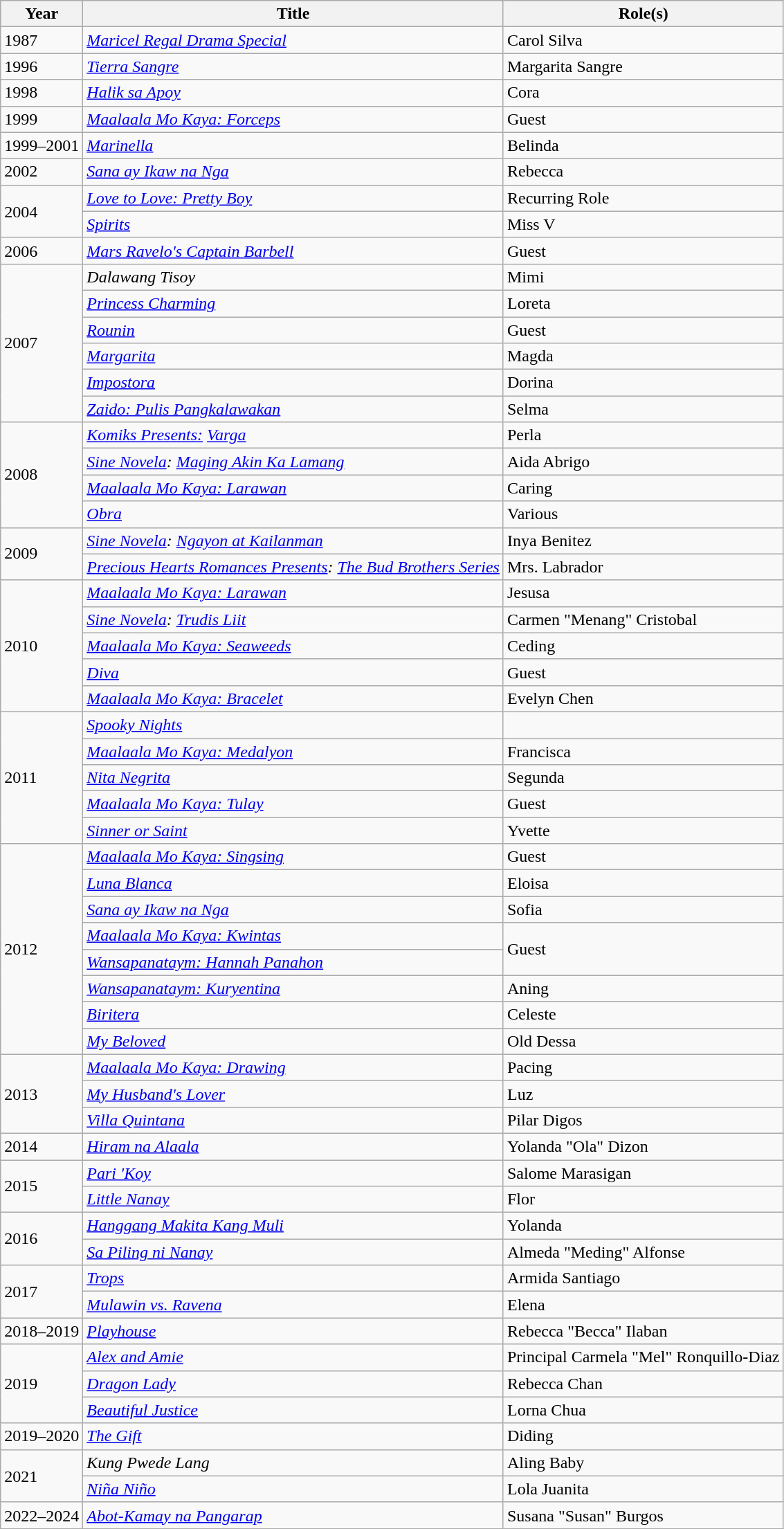<table class="wikitable sortable">
<tr>
<th>Year</th>
<th>Title</th>
<th>Role(s)</th>
</tr>
<tr>
<td>1987</td>
<td><em><a href='#'>Maricel Regal Drama Special</a></em></td>
<td>Carol Silva</td>
</tr>
<tr>
<td>1996</td>
<td><em><a href='#'>Tierra Sangre</a></em></td>
<td>Margarita Sangre</td>
</tr>
<tr>
<td>1998</td>
<td><em><a href='#'>Halik sa Apoy</a></em></td>
<td>Cora</td>
</tr>
<tr>
<td>1999</td>
<td><em><a href='#'>Maalaala Mo Kaya: Forceps</a></em></td>
<td>Guest</td>
</tr>
<tr>
<td>1999–2001</td>
<td><em><a href='#'>Marinella</a></em></td>
<td>Belinda</td>
</tr>
<tr>
<td>2002</td>
<td><em><a href='#'>Sana ay Ikaw na Nga</a></em></td>
<td>Rebecca</td>
</tr>
<tr>
<td rowspan="2">2004</td>
<td><em><a href='#'>Love to Love: Pretty Boy</a></em></td>
<td>Recurring Role</td>
</tr>
<tr>
<td><em><a href='#'>Spirits</a></em></td>
<td>Miss V</td>
</tr>
<tr>
<td>2006</td>
<td><em><a href='#'>Mars Ravelo's Captain Barbell</a></em></td>
<td>Guest</td>
</tr>
<tr>
<td rowspan="6">2007</td>
<td><em>Dalawang Tisoy</em></td>
<td>Mimi</td>
</tr>
<tr>
<td><em><a href='#'>Princess Charming</a></em></td>
<td>Loreta</td>
</tr>
<tr>
<td><em><a href='#'>Rounin</a></em></td>
<td>Guest</td>
</tr>
<tr>
<td><em><a href='#'>Margarita</a></em></td>
<td>Magda</td>
</tr>
<tr>
<td><em><a href='#'>Impostora</a></em></td>
<td>Dorina</td>
</tr>
<tr>
<td><em><a href='#'>Zaido: Pulis Pangkalawakan</a></em></td>
<td>Selma</td>
</tr>
<tr>
<td rowspan="4">2008</td>
<td><em><a href='#'>Komiks Presents:</a> <a href='#'>Varga</a></em></td>
<td>Perla</td>
</tr>
<tr>
<td><em><a href='#'>Sine Novela</a>: <a href='#'>Maging Akin Ka Lamang</a></em></td>
<td>Aida Abrigo</td>
</tr>
<tr>
<td><em><a href='#'>Maalaala Mo Kaya: Larawan</a></em></td>
<td>Caring</td>
</tr>
<tr>
<td><em><a href='#'>Obra</a></em></td>
<td>Various</td>
</tr>
<tr>
<td rowspan="2">2009</td>
<td><em><a href='#'>Sine Novela</a>: <a href='#'>Ngayon at Kailanman</a></em></td>
<td>Inya Benitez</td>
</tr>
<tr>
<td><em><a href='#'>Precious Hearts Romances Presents</a>: <a href='#'>The Bud Brothers Series</a></em></td>
<td>Mrs. Labrador</td>
</tr>
<tr>
<td rowspan="5">2010</td>
<td><em><a href='#'>Maalaala Mo Kaya: Larawan</a></em></td>
<td>Jesusa</td>
</tr>
<tr>
<td><em><a href='#'>Sine Novela</a>: <a href='#'>Trudis Liit</a></em></td>
<td>Carmen "Menang" Cristobal</td>
</tr>
<tr>
<td><em><a href='#'>Maalaala Mo Kaya: Seaweeds</a></em></td>
<td>Ceding</td>
</tr>
<tr>
<td><em><a href='#'>Diva</a></em></td>
<td>Guest</td>
</tr>
<tr>
<td><em><a href='#'>Maalaala Mo Kaya: Bracelet</a></em></td>
<td>Evelyn Chen</td>
</tr>
<tr>
<td rowspan="5">2011</td>
<td><em><a href='#'>Spooky Nights</a></em></td>
<td></td>
</tr>
<tr>
<td><em><a href='#'>Maalaala Mo Kaya: Medalyon</a></em></td>
<td>Francisca</td>
</tr>
<tr>
<td><em><a href='#'>Nita Negrita</a></em></td>
<td>Segunda</td>
</tr>
<tr>
<td><em><a href='#'>Maalaala Mo Kaya: Tulay</a></em></td>
<td>Guest</td>
</tr>
<tr>
<td><em><a href='#'>Sinner or Saint</a></em> </td>
<td>Yvette</td>
</tr>
<tr>
<td rowspan="8">2012</td>
<td><em><a href='#'>Maalaala Mo Kaya: Singsing</a></em></td>
<td>Guest</td>
</tr>
<tr>
<td><em><a href='#'>Luna Blanca</a></em></td>
<td>Eloisa</td>
</tr>
<tr>
<td><em><a href='#'>Sana ay Ikaw na Nga</a></em></td>
<td>Sofia</td>
</tr>
<tr>
<td><em><a href='#'>Maalaala Mo Kaya: Kwintas</a></em></td>
<td rowspan="2">Guest</td>
</tr>
<tr>
<td><em><a href='#'>Wansapanataym: Hannah Panahon</a></em></td>
</tr>
<tr>
<td><em><a href='#'>Wansapanataym: Kuryentina</a></em></td>
<td>Aning</td>
</tr>
<tr>
<td><em><a href='#'>Biritera</a></em></td>
<td>Celeste</td>
</tr>
<tr>
<td><em><a href='#'>My Beloved</a></em></td>
<td>Old Dessa</td>
</tr>
<tr>
<td rowspan="3">2013</td>
<td><em><a href='#'>Maalaala Mo Kaya: Drawing</a></em></td>
<td>Pacing</td>
</tr>
<tr>
<td><em><a href='#'>My Husband's Lover</a></em></td>
<td>Luz</td>
</tr>
<tr>
<td><em><a href='#'>Villa Quintana</a></em></td>
<td>Pilar Digos</td>
</tr>
<tr>
<td>2014</td>
<td><em><a href='#'>Hiram na Alaala</a></em></td>
<td>Yolanda "Ola" Dizon</td>
</tr>
<tr>
<td rowspan="2">2015</td>
<td><em><a href='#'>Pari 'Koy</a></em></td>
<td>Salome Marasigan</td>
</tr>
<tr>
<td><em><a href='#'>Little Nanay</a></em></td>
<td>Flor</td>
</tr>
<tr>
<td rowspan="2">2016</td>
<td><em><a href='#'>Hanggang Makita Kang Muli</a></em></td>
<td>Yolanda</td>
</tr>
<tr>
<td><em><a href='#'>Sa Piling ni Nanay</a></em></td>
<td>Almeda "Meding" Alfonse</td>
</tr>
<tr>
<td rowspan="2">2017</td>
<td><em><a href='#'>Trops</a></em></td>
<td>Armida Santiago</td>
</tr>
<tr>
<td><em><a href='#'>Mulawin vs. Ravena</a></em></td>
<td>Elena</td>
</tr>
<tr>
<td>2018–2019</td>
<td><em><a href='#'>Playhouse</a></em></td>
<td>Rebecca "Becca" Ilaban</td>
</tr>
<tr>
<td rowspan="3">2019</td>
<td><em><a href='#'>Alex and Amie</a></em></td>
<td>Principal Carmela "Mel" Ronquillo-Diaz</td>
</tr>
<tr>
<td><em><a href='#'>Dragon Lady</a></em></td>
<td>Rebecca Chan</td>
</tr>
<tr>
<td><em><a href='#'>Beautiful Justice</a></em></td>
<td>Lorna Chua</td>
</tr>
<tr>
<td>2019–2020</td>
<td><em><a href='#'>The Gift</a></em></td>
<td>Diding</td>
</tr>
<tr>
<td rowspan="2">2021</td>
<td><em>Kung Pwede Lang</em></td>
<td>Aling Baby</td>
</tr>
<tr>
<td><em><a href='#'>Niña Niño</a></em></td>
<td>Lola Juanita</td>
</tr>
<tr>
<td>2022–2024</td>
<td><em><a href='#'>Abot-Kamay na Pangarap</a></em></td>
<td>Susana "Susan" Burgos</td>
</tr>
</table>
